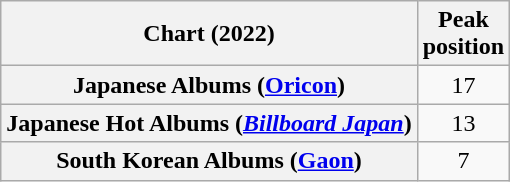<table class="wikitable sortable plainrowheaders" style="text-align:center">
<tr>
<th scope="col">Chart (2022)</th>
<th scope="col">Peak<br>position</th>
</tr>
<tr>
<th scope="row">Japanese Albums (<a href='#'>Oricon</a>)</th>
<td>17</td>
</tr>
<tr>
<th scope="row">Japanese Hot Albums (<em><a href='#'>Billboard Japan</a></em>)</th>
<td>13</td>
</tr>
<tr>
<th scope="row">South Korean Albums (<a href='#'>Gaon</a>)</th>
<td>7</td>
</tr>
</table>
